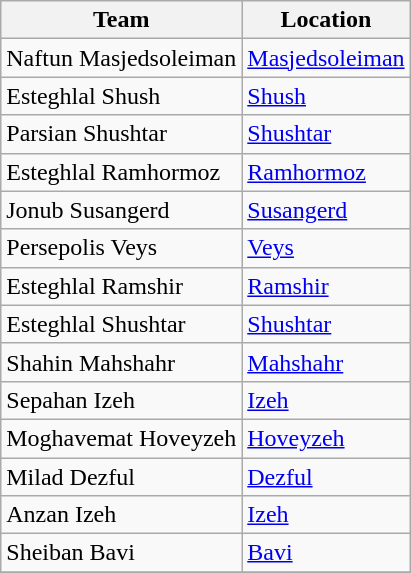<table class="wikitable sortable">
<tr>
<th>Team</th>
<th>Location</th>
</tr>
<tr>
<td>Naftun Masjedsoleiman</td>
<td><a href='#'>Masjedsoleiman</a></td>
</tr>
<tr>
<td>Esteghlal Shush</td>
<td><a href='#'>Shush</a></td>
</tr>
<tr>
<td>Parsian Shushtar</td>
<td><a href='#'>Shushtar</a></td>
</tr>
<tr>
<td>Esteghlal Ramhormoz</td>
<td><a href='#'>Ramhormoz</a></td>
</tr>
<tr>
<td>Jonub Susangerd</td>
<td><a href='#'>Susangerd</a></td>
</tr>
<tr>
<td>Persepolis Veys</td>
<td><a href='#'>Veys</a></td>
</tr>
<tr>
<td>Esteghlal Ramshir</td>
<td><a href='#'>Ramshir</a></td>
</tr>
<tr>
<td>Esteghlal Shushtar</td>
<td><a href='#'>Shushtar</a></td>
</tr>
<tr>
<td>Shahin Mahshahr</td>
<td><a href='#'>Mahshahr</a></td>
</tr>
<tr>
<td>Sepahan Izeh</td>
<td><a href='#'>Izeh</a></td>
</tr>
<tr>
<td>Moghavemat Hoveyzeh</td>
<td><a href='#'>Hoveyzeh</a></td>
</tr>
<tr>
<td>Milad Dezful</td>
<td><a href='#'>Dezful</a></td>
</tr>
<tr>
<td>Anzan Izeh</td>
<td><a href='#'>Izeh</a></td>
</tr>
<tr>
<td>Sheiban Bavi</td>
<td><a href='#'>Bavi</a></td>
</tr>
<tr>
</tr>
</table>
